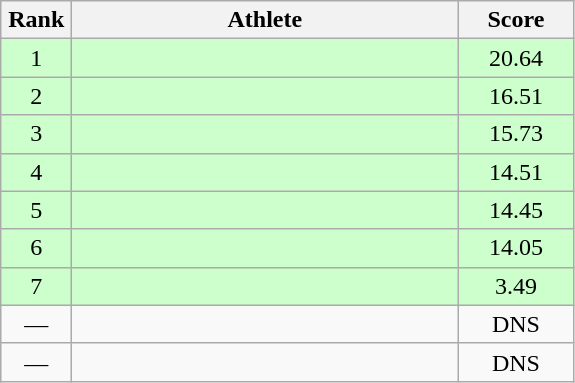<table class=wikitable style="text-align:center">
<tr>
<th width=40>Rank</th>
<th width=250>Athlete</th>
<th width=70>Score</th>
</tr>
<tr bgcolor=ccffcc>
<td>1</td>
<td align=left></td>
<td>20.64</td>
</tr>
<tr bgcolor=ccffcc>
<td>2</td>
<td align=left></td>
<td>16.51</td>
</tr>
<tr bgcolor=ccffcc>
<td>3</td>
<td align=left></td>
<td>15.73</td>
</tr>
<tr bgcolor=ccffcc>
<td>4</td>
<td align=left></td>
<td>14.51</td>
</tr>
<tr bgcolor=ccffcc>
<td>5</td>
<td align=left></td>
<td>14.45</td>
</tr>
<tr bgcolor=ccffcc>
<td>6</td>
<td align=left></td>
<td>14.05</td>
</tr>
<tr bgcolor=ccffcc>
<td>7</td>
<td align=left></td>
<td>3.49</td>
</tr>
<tr>
<td>—</td>
<td align=left></td>
<td>DNS</td>
</tr>
<tr>
<td>—</td>
<td align=left></td>
<td>DNS</td>
</tr>
</table>
